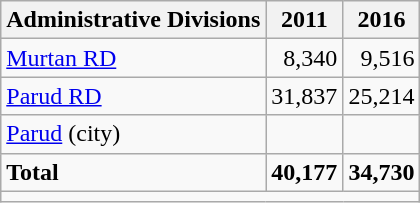<table class="wikitable">
<tr>
<th>Administrative Divisions</th>
<th>2011</th>
<th>2016</th>
</tr>
<tr>
<td><a href='#'>Murtan RD</a></td>
<td style="text-align: right;">8,340</td>
<td style="text-align: right;">9,516</td>
</tr>
<tr>
<td><a href='#'>Parud RD</a></td>
<td style="text-align: right;">31,837</td>
<td style="text-align: right;">25,214</td>
</tr>
<tr>
<td><a href='#'>Parud</a> (city)</td>
<td style="text-align: right;"></td>
<td style="text-align: right;"></td>
</tr>
<tr>
<td><strong>Total</strong></td>
<td style="text-align: right;"><strong>40,177</strong></td>
<td style="text-align: right;"><strong>34,730</strong></td>
</tr>
<tr>
<td colspan=3></td>
</tr>
</table>
